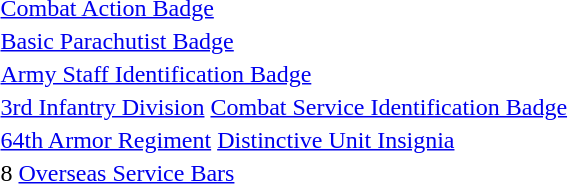<table>
<tr>
<td></td>
<td><a href='#'>Combat Action Badge</a></td>
</tr>
<tr>
<td></td>
<td><a href='#'>Basic Parachutist Badge</a></td>
</tr>
<tr>
<td></td>
<td><a href='#'>Army Staff Identification Badge</a></td>
</tr>
<tr>
<td></td>
<td><a href='#'>3rd Infantry Division</a> <a href='#'>Combat Service Identification Badge</a></td>
</tr>
<tr>
<td></td>
<td><a href='#'>64th Armor Regiment</a> <a href='#'>Distinctive Unit Insignia</a></td>
</tr>
<tr>
<td></td>
<td>8 <a href='#'>Overseas Service Bars</a></td>
</tr>
</table>
